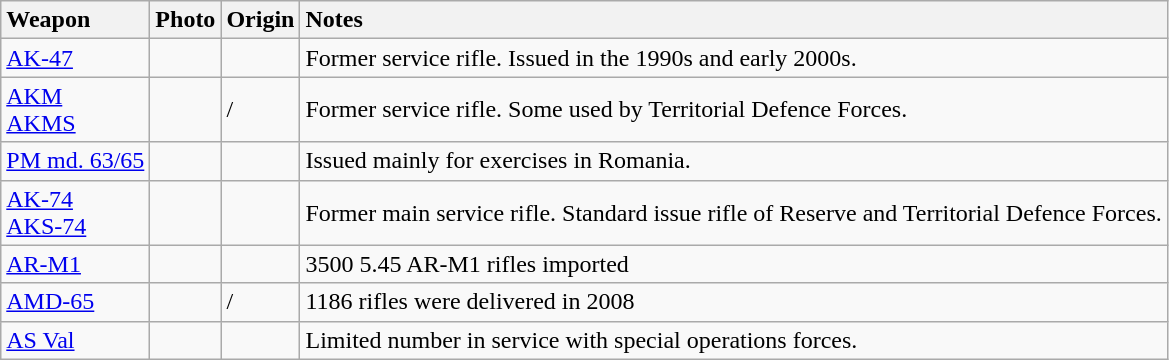<table class="wikitable">
<tr>
<th style="text-align: left;">Weapon</th>
<th style="text-align: left;">Photo</th>
<th style="text-align: left;">Origin</th>
<th style="text-align: left;">Notes</th>
</tr>
<tr>
<td><a href='#'>AK-47</a></td>
<td><br></td>
<td></td>
<td>Former service rifle. Issued in the 1990s and early 2000s.</td>
</tr>
<tr>
<td><a href='#'>AKM</a><br><a href='#'>AKMS</a></td>
<td></td>
<td> /<br></td>
<td>Former service rifle. Some used by Territorial Defence Forces.</td>
</tr>
<tr>
<td><a href='#'>PM md. 63/65</a></td>
<td></td>
<td></td>
<td>Issued mainly for exercises in Romania.</td>
</tr>
<tr>
<td><a href='#'>AK-74</a><br><a href='#'>AKS-74</a></td>
<td><br></td>
<td></td>
<td>Former main service rifle. Standard issue rifle of Reserve and Territorial Defence Forces.</td>
</tr>
<tr>
<td><a href='#'>AR-M1</a></td>
<td></td>
<td></td>
<td>3500 5.45 AR-M1 rifles imported</td>
</tr>
<tr>
<td><a href='#'>AMD-65</a></td>
<td></td>
<td> /<br></td>
<td>1186 rifles were delivered in 2008</td>
</tr>
<tr>
<td><a href='#'>AS Val</a></td>
<td></td>
<td></td>
<td>Limited number in service with special operations forces.</td>
</tr>
</table>
